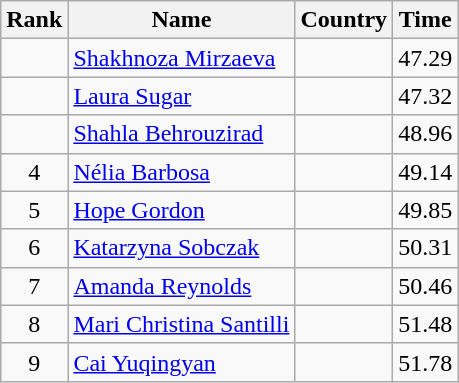<table class="wikitable" style="text-align:center">
<tr>
<th>Rank</th>
<th>Name</th>
<th>Country</th>
<th>Time</th>
</tr>
<tr>
<td></td>
<td align="left"><a href='#'>Shakhnoza Mirzaeva</a></td>
<td align="left"></td>
<td>47.29</td>
</tr>
<tr>
<td></td>
<td align="left"><a href='#'>Laura Sugar</a></td>
<td align="left"></td>
<td>47.32</td>
</tr>
<tr>
<td></td>
<td align="left"><a href='#'>Shahla Behrouzirad</a></td>
<td align="left"></td>
<td>48.96</td>
</tr>
<tr>
<td>4</td>
<td align="left"><a href='#'>Nélia Barbosa</a></td>
<td align="left"></td>
<td>49.14</td>
</tr>
<tr>
<td>5</td>
<td align="left"><a href='#'>Hope Gordon</a></td>
<td align="left"></td>
<td>49.85</td>
</tr>
<tr>
<td>6</td>
<td align="left"><a href='#'>Katarzyna Sobczak</a></td>
<td align="left"></td>
<td>50.31</td>
</tr>
<tr>
<td>7</td>
<td align="left"><a href='#'>Amanda Reynolds</a></td>
<td align="left"></td>
<td>50.46</td>
</tr>
<tr>
<td>8</td>
<td align="left"><a href='#'>Mari Christina Santilli</a></td>
<td align="left"></td>
<td>51.48</td>
</tr>
<tr>
<td>9</td>
<td align="left"><a href='#'>Cai Yuqingyan</a></td>
<td align="left"></td>
<td>51.78</td>
</tr>
</table>
